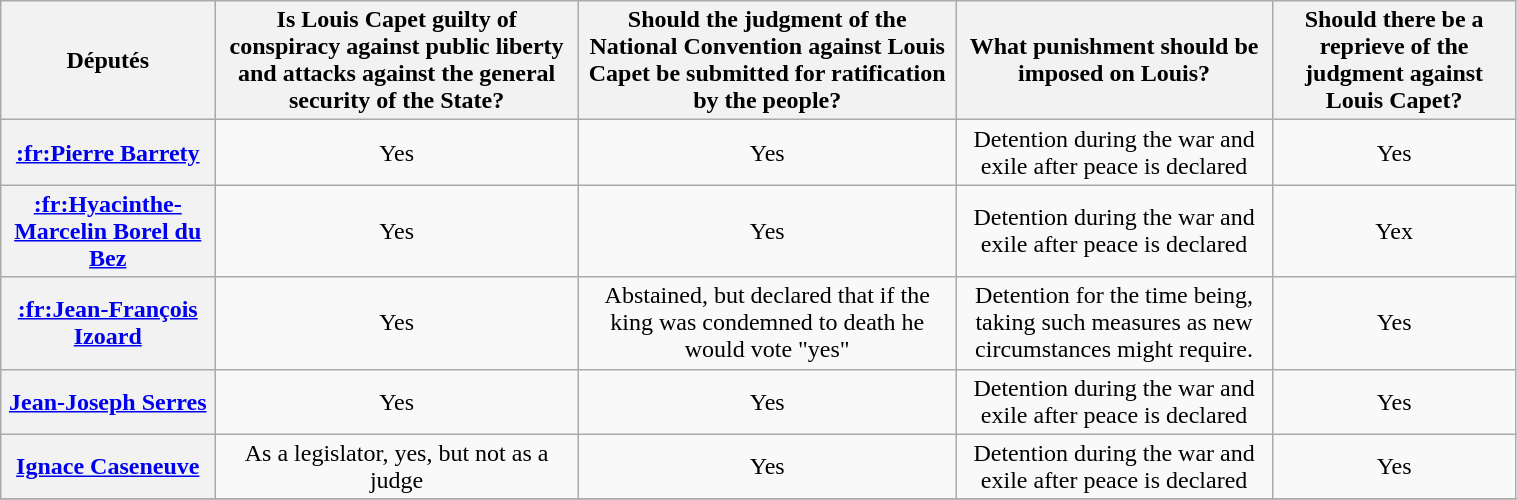<table class="wikitable sortable" style="text-align:center; width:80%;">
<tr>
<th scope=col>Députés</th>
<th scope=col>Is Louis Capet guilty of conspiracy against public liberty and attacks against the general security of the State?</th>
<th scope=col>Should the judgment of the National Convention against Louis Capet be submitted for ratification by the people?</th>
<th scope=col>What punishment should be imposed on Louis?</th>
<th scope=col>Should there be a reprieve of the judgment against Louis Capet?</th>
</tr>
<tr>
<th scope=row><a href='#'>:fr:Pierre Barrety</a></th>
<td>Yes</td>
<td>Yes</td>
<td>Detention during the war and exile after peace is declared</td>
<td>Yes</td>
</tr>
<tr>
<th scope=row><a href='#'>:fr:Hyacinthe-Marcelin Borel du Bez</a></th>
<td>Yes</td>
<td>Yes</td>
<td>Detention during the war and exile after peace is declared</td>
<td>Yex</td>
</tr>
<tr>
<th scope=row><a href='#'>:fr:Jean-François Izoard</a></th>
<td>Yes</td>
<td>Abstained, but declared that if the king was condemned to death he would vote "yes"</td>
<td>Detention for the time being, taking such measures as new circumstances might require.</td>
<td>Yes</td>
</tr>
<tr>
<th scope=row><a href='#'>Jean-Joseph Serres</a></th>
<td>Yes</td>
<td>Yes</td>
<td>Detention during the war and exile after peace is declared</td>
<td>Yes</td>
</tr>
<tr>
<th scope=row><a href='#'>Ignace Caseneuve</a></th>
<td>As a legislator, yes, but not as a judge</td>
<td>Yes</td>
<td>Detention during the war and exile after peace is declared</td>
<td>Yes</td>
</tr>
<tr>
</tr>
</table>
